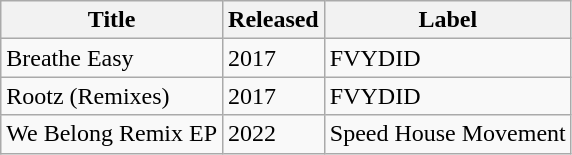<table class="wikitable">
<tr>
<th>Title</th>
<th>Released</th>
<th>Label</th>
</tr>
<tr>
<td>Breathe Easy</td>
<td>2017</td>
<td>FVYDID</td>
</tr>
<tr>
<td>Rootz (Remixes)</td>
<td>2017</td>
<td>FVYDID</td>
</tr>
<tr>
<td>We Belong Remix EP</td>
<td>2022</td>
<td>Speed House Movement</td>
</tr>
</table>
